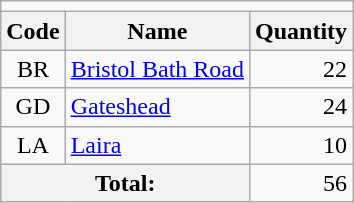<table class="wikitable floatright">
<tr>
<td colspan=3></td>
</tr>
<tr>
<th>Code</th>
<th>Name</th>
<th>Quantity</th>
</tr>
<tr>
<td style="text-align:center">BR</td>
<td><a href='#'>Bristol Bath Road</a></td>
<td style="text-align:right">22</td>
</tr>
<tr>
<td style="text-align:center">GD</td>
<td><a href='#'>Gateshead</a></td>
<td style="text-align:right">24</td>
</tr>
<tr>
<td style="text-align:center">LA</td>
<td><a href='#'>Laira</a></td>
<td style="text-align:right">10</td>
</tr>
<tr>
<th colspan=2 scope=row>Total:</th>
<td style="text-align:right">56</td>
</tr>
</table>
